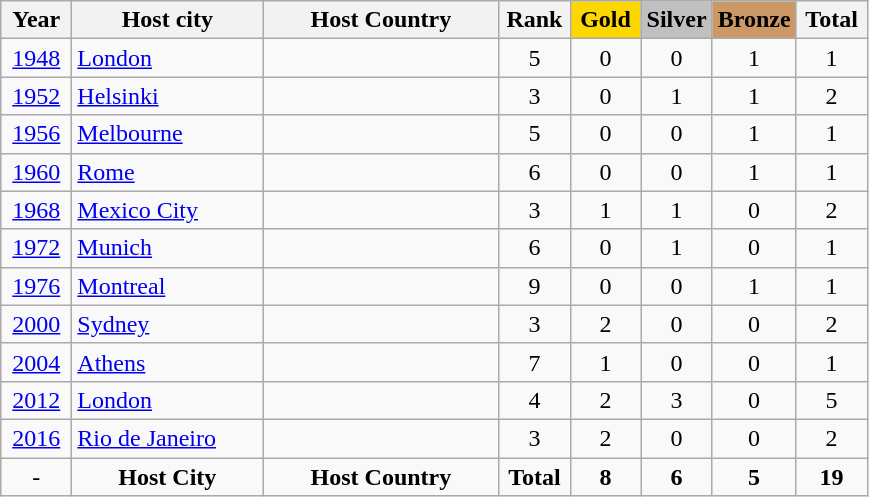<table class="wikitable">
<tr>
<th width=40>Year</th>
<th width=120>Host city</th>
<th width=150>Host Country</th>
<th width=40>Rank</th>
<td width=40 bgcolor=gold align="center"><strong>Gold</strong></td>
<td width=40 bgcolor=silver align="center"><strong>Silver</strong></td>
<td width=4 bgcolor=#cc9966 align="center"><strong>Bronze</strong></td>
<th width=40>Total</th>
</tr>
<tr align="center">
<td><a href='#'>1948</a></td>
<td align="left"><a href='#'>London</a></td>
<td align="left"></td>
<td>5</td>
<td>0</td>
<td>0</td>
<td>1</td>
<td>1</td>
</tr>
<tr align="center">
<td><a href='#'>1952</a></td>
<td align="left"><a href='#'>Helsinki</a></td>
<td align="left"></td>
<td>3</td>
<td>0</td>
<td>1</td>
<td>1</td>
<td>2</td>
</tr>
<tr align="center">
<td><a href='#'>1956</a></td>
<td align="left"><a href='#'>Melbourne</a></td>
<td align="left"></td>
<td>5</td>
<td>0</td>
<td>0</td>
<td>1</td>
<td>1</td>
</tr>
<tr align="center">
<td><a href='#'>1960</a></td>
<td align="left"><a href='#'>Rome</a></td>
<td align="left"></td>
<td>6</td>
<td>0</td>
<td>0</td>
<td>1</td>
<td>1</td>
</tr>
<tr align="center">
<td><a href='#'>1968</a></td>
<td align="left"><a href='#'>Mexico City</a></td>
<td align="left"></td>
<td>3</td>
<td>1</td>
<td>1</td>
<td>0</td>
<td>2</td>
</tr>
<tr align="center">
<td><a href='#'>1972</a></td>
<td align="left"><a href='#'>Munich</a></td>
<td align="left"></td>
<td>6</td>
<td>0</td>
<td>1</td>
<td>0</td>
<td>1</td>
</tr>
<tr align="center">
<td><a href='#'>1976</a></td>
<td align="left"><a href='#'>Montreal</a></td>
<td align="left"></td>
<td>9</td>
<td>0</td>
<td>0</td>
<td>1</td>
<td>1</td>
</tr>
<tr align="center">
<td><a href='#'>2000</a></td>
<td align="left"><a href='#'>Sydney</a></td>
<td align="left"></td>
<td>3</td>
<td>2</td>
<td>0</td>
<td>0</td>
<td>2</td>
</tr>
<tr align="center">
<td><a href='#'>2004</a></td>
<td align="left"><a href='#'>Athens</a></td>
<td align="left"></td>
<td>7</td>
<td>1</td>
<td>0</td>
<td>0</td>
<td>1</td>
</tr>
<tr align="center">
<td><a href='#'>2012</a></td>
<td align="left"><a href='#'>London</a></td>
<td align="left"></td>
<td>4</td>
<td>2</td>
<td>3</td>
<td>0</td>
<td>5</td>
</tr>
<tr align="center">
<td><a href='#'>2016</a></td>
<td align="left"><a href='#'>Rio de Janeiro</a></td>
<td align="left"></td>
<td>3</td>
<td>2</td>
<td>0</td>
<td>0</td>
<td>2</td>
</tr>
<tr align="center">
<td>-</td>
<td align="center"><strong>Host City</strong></td>
<td><strong>Host Country</strong></td>
<td><strong>Total</strong></td>
<td><strong>8</strong></td>
<td><strong>6</strong></td>
<td><strong>5</strong></td>
<td><strong>19</strong></td>
</tr>
</table>
